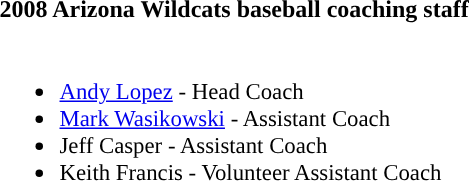<table class="toccolours">
<tr>
<th colspan="9">2008 Arizona Wildcats baseball coaching staff</th>
</tr>
<tr>
<td style="text-align: left; font-size: 95%;" valign="top"><br><ul><li><a href='#'>Andy Lopez</a> - Head Coach</li><li><a href='#'>Mark Wasikowski</a> - Assistant Coach</li><li>Jeff Casper - Assistant Coach</li><li>Keith Francis - Volunteer Assistant Coach</li></ul></td>
</tr>
</table>
